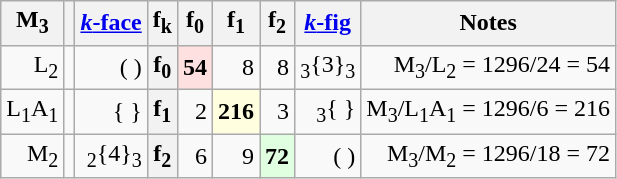<table class=wikitable>
<tr>
<th>M<sub>3</sub></th>
<th></th>
<th><a href='#'><em>k</em>-face</a></th>
<th>f<sub>k</sub></th>
<th>f<sub>0</sub></th>
<th>f<sub>1</sub></th>
<th>f<sub>2</sub></th>
<th><a href='#'><em>k</em>-fig</a></th>
<th>Notes</th>
</tr>
<tr align=right>
<td>L<sub>2</sub></td>
<td></td>
<td>( )</td>
<th>f<sub>0</sub></th>
<td BGCOLOR="#ffe0e0"><strong>54</strong></td>
<td>8</td>
<td>8</td>
<td><sub>3</sub>{3}<sub>3</sub></td>
<td>M<sub>3</sub>/L<sub>2</sub> = 1296/24 = 54</td>
</tr>
<tr align=right>
<td>L<sub>1</sub>A<sub>1</sub></td>
<td></td>
<td>{ }</td>
<th>f<sub>1</sub></th>
<td>2</td>
<td BGCOLOR="#ffffe0"><strong>216</strong></td>
<td>3</td>
<td><sub>3</sub>{ }</td>
<td>M<sub>3</sub>/L<sub>1</sub>A<sub>1</sub> = 1296/6 = 216</td>
</tr>
<tr align=right>
<td>M<sub>2</sub></td>
<td></td>
<td><sub>2</sub>{4}<sub>3</sub></td>
<th>f<sub>2</sub></th>
<td>6</td>
<td>9</td>
<td BGCOLOR="#e0ffe0"><strong>72</strong></td>
<td>( )</td>
<td>M<sub>3</sub>/M<sub>2</sub> = 1296/18 = 72</td>
</tr>
</table>
